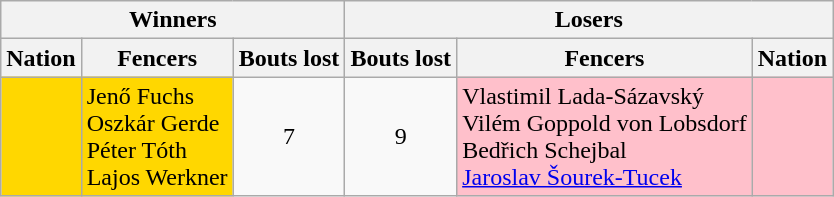<table class=wikitable>
<tr>
<th colspan=3>Winners</th>
<th colspan=3>Losers</th>
</tr>
<tr>
<th>Nation</th>
<th>Fencers</th>
<th>Bouts lost</th>
<th>Bouts lost</th>
<th>Fencers</th>
<th>Nation</th>
</tr>
<tr>
<td bgcolor=gold></td>
<td bgcolor=gold>Jenő Fuchs <br> Oszkár Gerde <br> Péter Tóth <br> Lajos Werkner</td>
<td align=center>7</td>
<td align=center>9</td>
<td bgcolor=pink>Vlastimil Lada-Sázavský <br> Vilém Goppold von Lobsdorf <br> Bedřich Schejbal <br> <a href='#'>Jaroslav Šourek-Tucek</a></td>
<td bgcolor=pink></td>
</tr>
</table>
